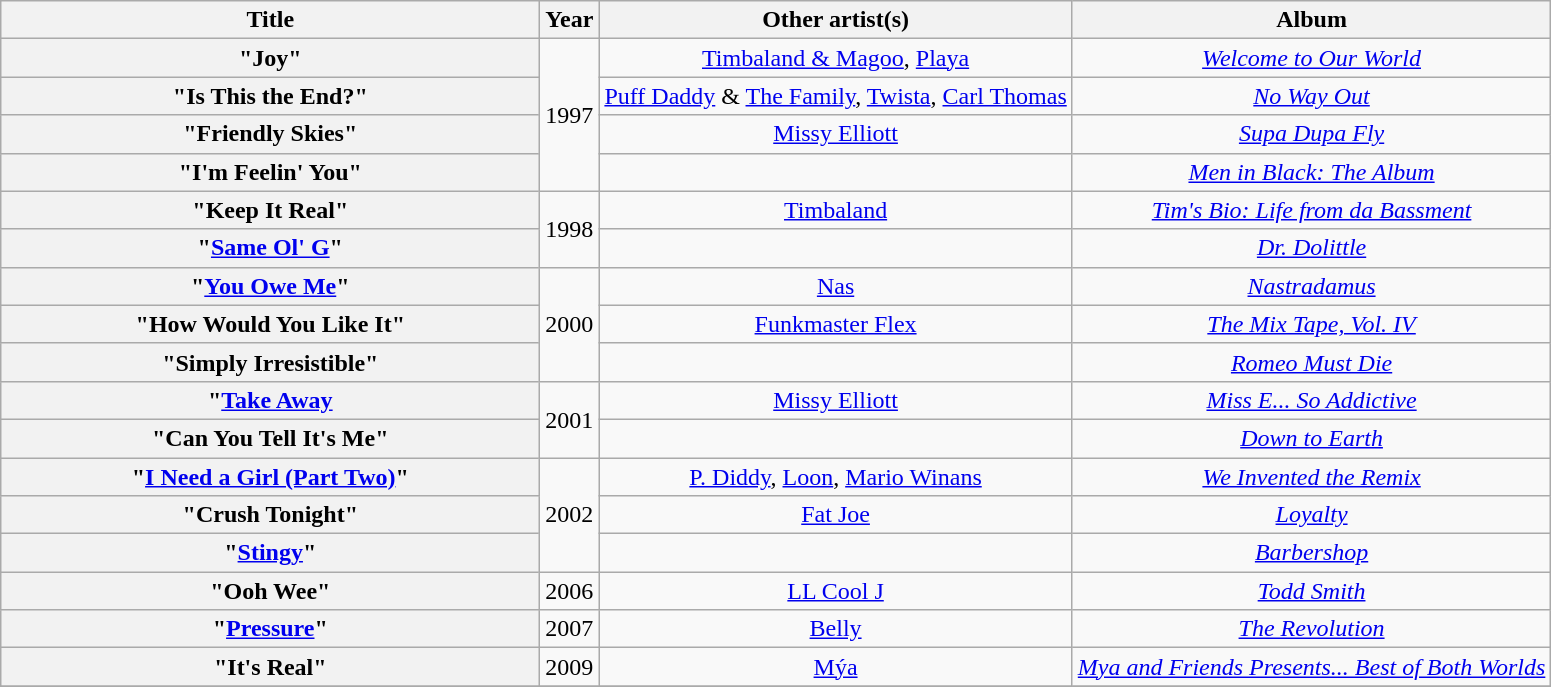<table class="wikitable plainrowheaders" style="text-align:center;">
<tr>
<th scope="col" style="width:22em;">Title</th>
<th scope="col">Year</th>
<th scope="col">Other artist(s)</th>
<th scope="col">Album</th>
</tr>
<tr>
<th scope="row">"Joy"</th>
<td rowspan="4">1997</td>
<td><a href='#'>Timbaland & Magoo</a>, <a href='#'>Playa</a></td>
<td><em><a href='#'>Welcome to Our World</a></em></td>
</tr>
<tr>
<th scope="row">"Is This the End?"</th>
<td><a href='#'>Puff Daddy</a> & <a href='#'>The Family</a>, <a href='#'>Twista</a>, <a href='#'>Carl Thomas</a></td>
<td><em><a href='#'>No Way Out</a></em></td>
</tr>
<tr>
<th scope="row">"Friendly Skies"</th>
<td><a href='#'>Missy Elliott</a></td>
<td><em><a href='#'>Supa Dupa Fly</a></em></td>
</tr>
<tr>
<th scope="row">"I'm Feelin' You"</th>
<td></td>
<td><em><a href='#'>Men in Black: The Album</a></em></td>
</tr>
<tr>
<th scope="row">"Keep It Real"</th>
<td rowspan="2">1998</td>
<td><a href='#'>Timbaland</a></td>
<td><em><a href='#'>Tim's Bio: Life from da Bassment</a></em></td>
</tr>
<tr>
<th scope="row">"<a href='#'>Same Ol' G</a>"</th>
<td></td>
<td><em><a href='#'>Dr. Dolittle</a></em></td>
</tr>
<tr>
<th scope="row">"<a href='#'>You Owe Me</a>"</th>
<td rowspan="3">2000</td>
<td><a href='#'>Nas</a></td>
<td><em><a href='#'>Nastradamus</a></em></td>
</tr>
<tr>
<th scope="row">"How Would You Like It"</th>
<td><a href='#'>Funkmaster Flex</a></td>
<td><em><a href='#'>The Mix Tape, Vol. IV</a></em></td>
</tr>
<tr>
<th scope="row">"Simply Irresistible"</th>
<td></td>
<td><em><a href='#'>Romeo Must Die</a></em></td>
</tr>
<tr>
<th scope="row">"<a href='#'>Take Away</a></th>
<td rowspan="2">2001</td>
<td><a href='#'>Missy Elliott</a></td>
<td><em><a href='#'>Miss E... So Addictive</a></em></td>
</tr>
<tr>
<th scope="row">"Can You Tell It's Me"</th>
<td></td>
<td><em><a href='#'>Down to Earth</a></em></td>
</tr>
<tr>
<th scope="row">"<a href='#'>I Need a Girl (Part Two)</a>"</th>
<td rowspan="3">2002</td>
<td><a href='#'>P. Diddy</a>, <a href='#'>Loon</a>, <a href='#'>Mario Winans</a></td>
<td><em><a href='#'>We Invented the Remix</a></em></td>
</tr>
<tr>
<th scope="row">"Crush Tonight"</th>
<td><a href='#'>Fat Joe</a></td>
<td><em><a href='#'>Loyalty</a></em></td>
</tr>
<tr>
<th scope="row">"<a href='#'>Stingy</a>"</th>
<td></td>
<td><em><a href='#'>Barbershop</a></em></td>
</tr>
<tr>
<th scope="row">"Ooh Wee"</th>
<td>2006</td>
<td><a href='#'>LL Cool J</a></td>
<td><em><a href='#'>Todd Smith</a></em></td>
</tr>
<tr>
<th scope="row">"<a href='#'>Pressure</a>"</th>
<td>2007</td>
<td><a href='#'>Belly</a></td>
<td><em><a href='#'>The Revolution</a></em></td>
</tr>
<tr>
<th scope="row">"It's Real"</th>
<td>2009</td>
<td><a href='#'>Mýa</a></td>
<td><em><a href='#'>Mya and Friends Presents... Best of Both Worlds</a></em></td>
</tr>
<tr>
</tr>
</table>
